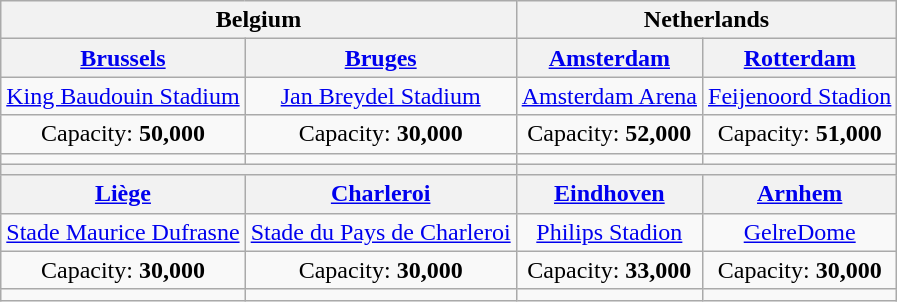<table class="wikitable" style="text-align:center">
<tr>
<th colspan="2">Belgium</th>
<th colspan="2">Netherlands</th>
</tr>
<tr>
<th><a href='#'>Brussels</a></th>
<th><a href='#'>Bruges</a></th>
<th><a href='#'>Amsterdam</a></th>
<th><a href='#'>Rotterdam</a></th>
</tr>
<tr>
<td><a href='#'>King Baudouin Stadium</a></td>
<td><a href='#'>Jan Breydel Stadium</a></td>
<td><a href='#'>Amsterdam Arena</a></td>
<td><a href='#'>Feijenoord Stadion</a></td>
</tr>
<tr>
<td>Capacity: <strong>50,000</strong></td>
<td>Capacity: <strong>30,000</strong></td>
<td>Capacity: <strong>52,000</strong></td>
<td>Capacity: <strong>51,000</strong></td>
</tr>
<tr>
<td></td>
<td></td>
<td></td>
<td></td>
</tr>
<tr>
<th colspan="2"></th>
<th colspan="2"></th>
</tr>
<tr>
<th><a href='#'>Liège</a></th>
<th><a href='#'>Charleroi</a></th>
<th><a href='#'>Eindhoven</a></th>
<th><a href='#'>Arnhem</a></th>
</tr>
<tr>
<td><a href='#'>Stade Maurice Dufrasne</a></td>
<td><a href='#'>Stade du Pays de Charleroi</a></td>
<td><a href='#'>Philips Stadion</a></td>
<td><a href='#'>GelreDome</a></td>
</tr>
<tr>
<td>Capacity: <strong>30,000</strong></td>
<td>Capacity: <strong>30,000</strong></td>
<td>Capacity: <strong>33,000</strong></td>
<td>Capacity: <strong>30,000</strong></td>
</tr>
<tr>
<td></td>
<td></td>
<td></td>
<td></td>
</tr>
</table>
